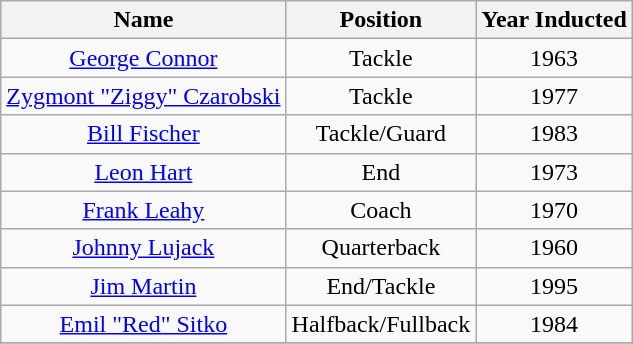<table class="wikitable sortable">
<tr>
<th>Name</th>
<th>Position</th>
<th>Year Inducted</th>
</tr>
<tr align="center">
<td><a href='#'>George Connor</a></td>
<td>Tackle</td>
<td>1963</td>
</tr>
<tr align="center">
<td><a href='#'>Zygmont "Ziggy" Czarobski</a></td>
<td>Tackle</td>
<td>1977</td>
</tr>
<tr align="center">
<td><a href='#'>Bill Fischer</a></td>
<td>Tackle/Guard</td>
<td>1983</td>
</tr>
<tr align="center">
<td><a href='#'>Leon Hart</a></td>
<td>End</td>
<td>1973</td>
</tr>
<tr align="center">
<td><a href='#'>Frank Leahy</a></td>
<td>Coach</td>
<td>1970</td>
</tr>
<tr align="center">
<td><a href='#'>Johnny Lujack</a></td>
<td>Quarterback</td>
<td>1960</td>
</tr>
<tr align="center">
<td><a href='#'>Jim Martin</a></td>
<td>End/Tackle</td>
<td>1995</td>
</tr>
<tr align="center">
<td><a href='#'>Emil "Red" Sitko</a></td>
<td>Halfback/Fullback</td>
<td>1984</td>
</tr>
<tr align="center">
</tr>
</table>
